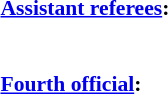<table width=50% style="font-size: 90%">
<tr>
<td><br><strong><a href='#'>Assistant referees</a>:</strong>
<br>
<br>
<br><strong><a href='#'>Fourth official</a>:</strong>
<br></td>
</tr>
</table>
